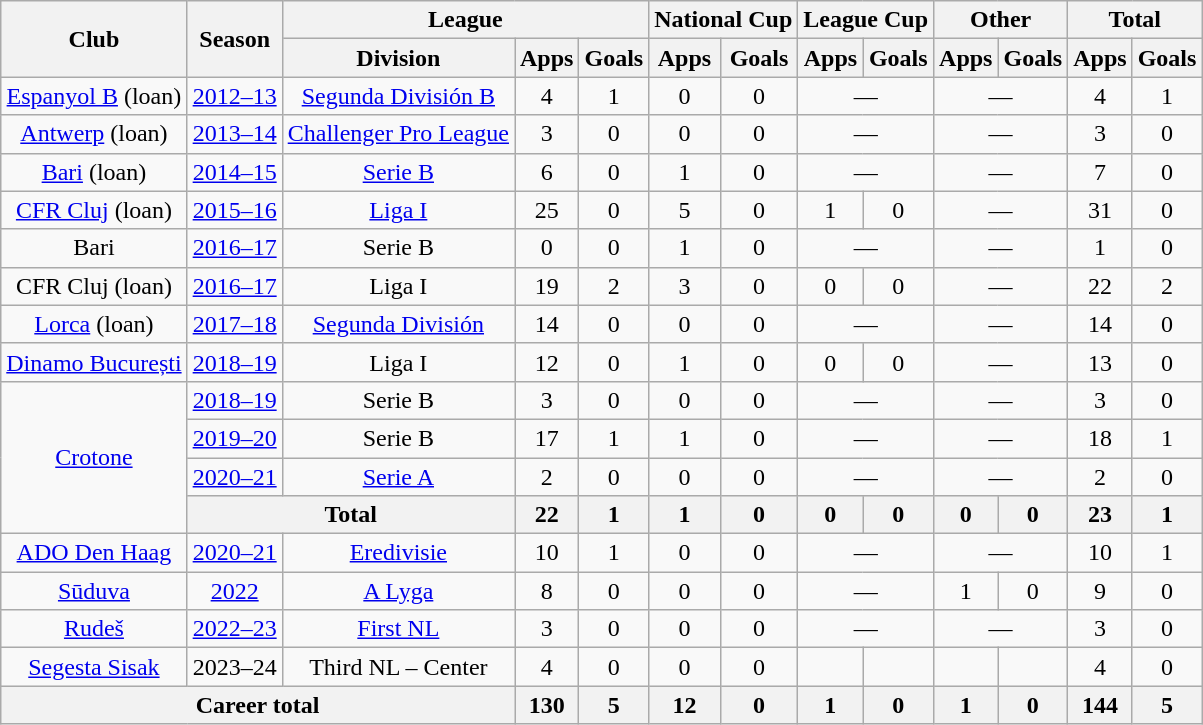<table class="wikitable", style="text-align:center">
<tr>
<th rowspan="2">Club</th>
<th rowspan="2">Season</th>
<th colspan="3">League</th>
<th colspan="2">National Cup</th>
<th colspan="2">League Cup</th>
<th colspan="2">Other</th>
<th colspan="2">Total</th>
</tr>
<tr>
<th>Division</th>
<th>Apps</th>
<th>Goals</th>
<th>Apps</th>
<th>Goals</th>
<th>Apps</th>
<th>Goals</th>
<th>Apps</th>
<th>Goals</th>
<th>Apps</th>
<th>Goals</th>
</tr>
<tr>
<td><a href='#'>Espanyol B</a> (loan)</td>
<td><a href='#'>2012–13</a></td>
<td><a href='#'>Segunda División B</a></td>
<td>4</td>
<td>1</td>
<td>0</td>
<td>0</td>
<td colspan="2">—</td>
<td colspan="2">—</td>
<td>4</td>
<td>1</td>
</tr>
<tr>
<td><a href='#'>Antwerp</a> (loan)</td>
<td><a href='#'>2013–14</a></td>
<td><a href='#'>Challenger Pro League</a></td>
<td>3</td>
<td>0</td>
<td>0</td>
<td>0</td>
<td colspan="2">—</td>
<td colspan="2">—</td>
<td>3</td>
<td>0</td>
</tr>
<tr>
<td><a href='#'>Bari</a> (loan)</td>
<td><a href='#'>2014–15</a></td>
<td><a href='#'>Serie B</a></td>
<td>6</td>
<td>0</td>
<td>1</td>
<td>0</td>
<td colspan="2">—</td>
<td colspan="2">—</td>
<td>7</td>
<td>0</td>
</tr>
<tr>
<td><a href='#'>CFR Cluj</a> (loan)</td>
<td><a href='#'>2015–16</a></td>
<td><a href='#'>Liga I</a></td>
<td>25</td>
<td>0</td>
<td>5</td>
<td>0</td>
<td>1</td>
<td>0</td>
<td colspan="2">—</td>
<td>31</td>
<td>0</td>
</tr>
<tr>
<td>Bari</td>
<td><a href='#'>2016–17</a></td>
<td>Serie B</td>
<td>0</td>
<td>0</td>
<td>1</td>
<td>0</td>
<td colspan="2">—</td>
<td colspan="2">—</td>
<td>1</td>
<td>0</td>
</tr>
<tr>
<td>CFR Cluj (loan)</td>
<td><a href='#'>2016–17</a></td>
<td>Liga I</td>
<td>19</td>
<td>2</td>
<td>3</td>
<td>0</td>
<td>0</td>
<td>0</td>
<td colspan="2">—</td>
<td>22</td>
<td>2</td>
</tr>
<tr>
<td><a href='#'>Lorca</a> (loan)</td>
<td><a href='#'>2017–18</a></td>
<td><a href='#'>Segunda División</a></td>
<td>14</td>
<td>0</td>
<td>0</td>
<td>0</td>
<td colspan="2">—</td>
<td colspan="2">—</td>
<td>14</td>
<td>0</td>
</tr>
<tr>
<td><a href='#'>Dinamo București</a></td>
<td><a href='#'>2018–19</a></td>
<td>Liga I</td>
<td>12</td>
<td>0</td>
<td>1</td>
<td>0</td>
<td>0</td>
<td>0</td>
<td colspan="2">—</td>
<td>13</td>
<td>0</td>
</tr>
<tr>
<td rowspan="4"><a href='#'>Crotone</a></td>
<td><a href='#'>2018–19</a></td>
<td>Serie B</td>
<td>3</td>
<td>0</td>
<td>0</td>
<td>0</td>
<td colspan="2">—</td>
<td colspan="2">—</td>
<td>3</td>
<td>0</td>
</tr>
<tr>
<td><a href='#'>2019–20</a></td>
<td>Serie B</td>
<td>17</td>
<td>1</td>
<td>1</td>
<td>0</td>
<td colspan="2">—</td>
<td colspan="2">—</td>
<td>18</td>
<td>1</td>
</tr>
<tr>
<td><a href='#'>2020–21</a></td>
<td><a href='#'>Serie A</a></td>
<td>2</td>
<td>0</td>
<td>0</td>
<td>0</td>
<td colspan="2">—</td>
<td colspan="2">—</td>
<td>2</td>
<td>0</td>
</tr>
<tr>
<th colspan="2">Total</th>
<th>22</th>
<th>1</th>
<th>1</th>
<th>0</th>
<th>0</th>
<th>0</th>
<th>0</th>
<th>0</th>
<th>23</th>
<th>1</th>
</tr>
<tr>
<td><a href='#'>ADO Den Haag</a></td>
<td><a href='#'>2020–21</a></td>
<td><a href='#'>Eredivisie</a></td>
<td>10</td>
<td>1</td>
<td>0</td>
<td>0</td>
<td colspan="2">—</td>
<td colspan="2">—</td>
<td>10</td>
<td>1</td>
</tr>
<tr>
<td><a href='#'>Sūduva</a></td>
<td><a href='#'>2022</a></td>
<td><a href='#'>A Lyga</a></td>
<td>8</td>
<td>0</td>
<td>0</td>
<td>0</td>
<td colspan="2">—</td>
<td>1</td>
<td>0</td>
<td>9</td>
<td>0</td>
</tr>
<tr>
<td><a href='#'>Rudeš</a></td>
<td><a href='#'>2022–23</a></td>
<td><a href='#'>First NL</a></td>
<td>3</td>
<td>0</td>
<td>0</td>
<td>0</td>
<td colspan="2">—</td>
<td colspan="2">—</td>
<td>3</td>
<td>0</td>
</tr>
<tr>
<td><a href='#'>Segesta Sisak</a></td>
<td>2023–24</td>
<td>Third NL – Center</td>
<td>4</td>
<td>0</td>
<td>0</td>
<td>0</td>
<td></td>
<td></td>
<td></td>
<td></td>
<td>4</td>
<td>0</td>
</tr>
<tr>
<th colspan="3">Career total</th>
<th>130</th>
<th>5</th>
<th>12</th>
<th>0</th>
<th>1</th>
<th>0</th>
<th>1</th>
<th>0</th>
<th>144</th>
<th>5</th>
</tr>
</table>
